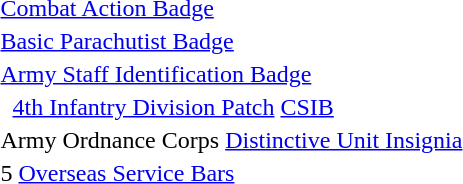<table>
<tr>
<td> <a href='#'>Combat Action Badge</a></td>
</tr>
<tr>
<td> <a href='#'>Basic Parachutist Badge</a></td>
</tr>
<tr>
<td> <a href='#'>Army Staff Identification Badge</a></td>
</tr>
<tr>
<td>  <a href='#'>4th Infantry Division Patch</a> <a href='#'>CSIB</a></td>
</tr>
<tr>
<td> Army Ordnance Corps <a href='#'>Distinctive Unit Insignia</a></td>
</tr>
<tr>
<td> 5 <a href='#'>Overseas Service Bars</a></td>
</tr>
</table>
